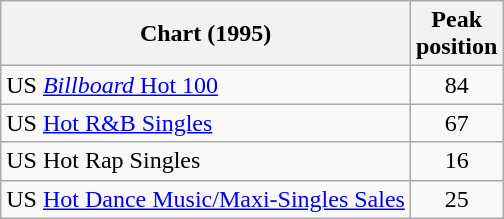<table class="wikitable">
<tr>
<th>Chart (1995)</th>
<th>Peak<br>position</th>
</tr>
<tr>
<td>US <a href='#'><em>Billboard</em> Hot 100</a></td>
<td align="center">84</td>
</tr>
<tr>
<td>US <a href='#'>Hot R&B Singles</a></td>
<td align="center">67</td>
</tr>
<tr>
<td>US Hot Rap Singles</td>
<td align="center">16</td>
</tr>
<tr>
<td>US <a href='#'>Hot Dance Music/Maxi-Singles Sales</a></td>
<td align="center">25</td>
</tr>
</table>
